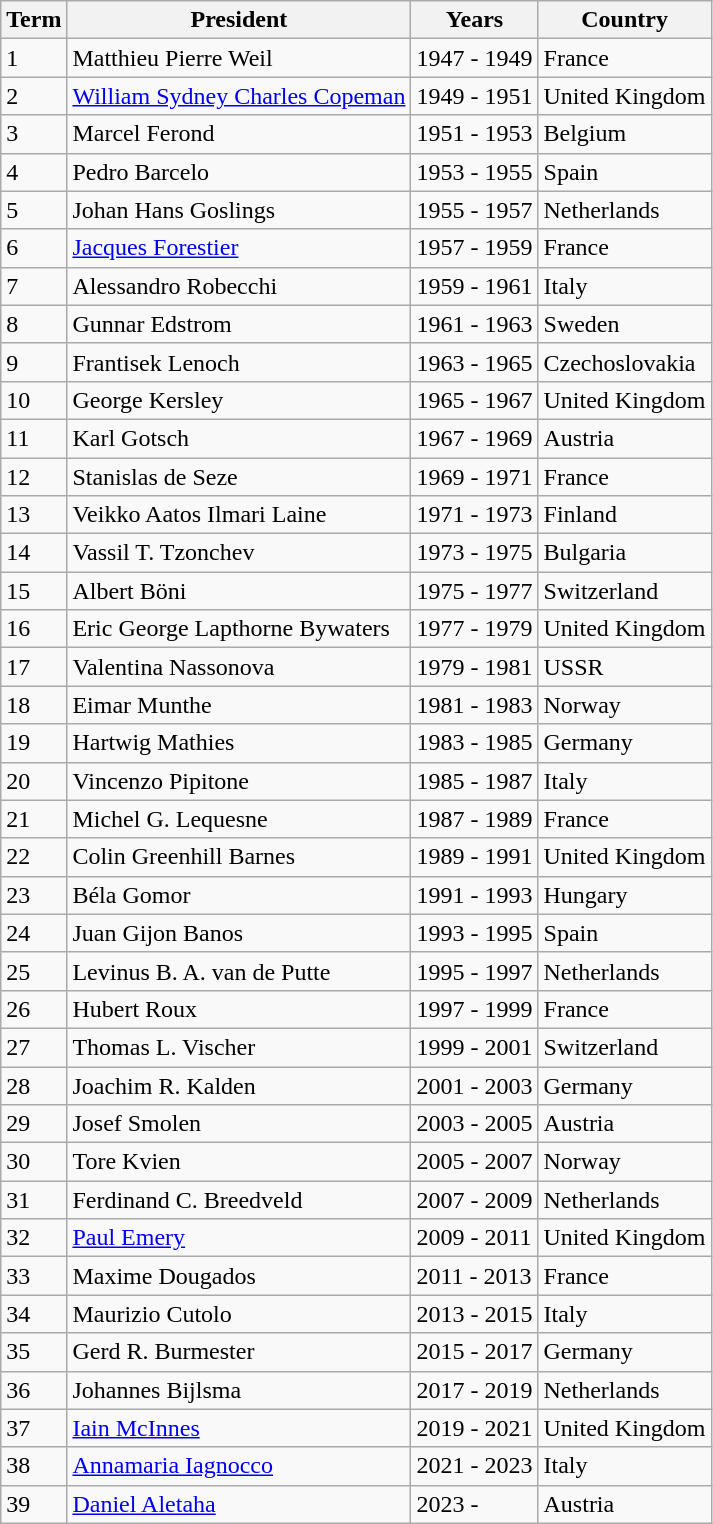<table class="wikitable">
<tr>
<th>Term</th>
<th>President</th>
<th>Years</th>
<th>Country</th>
</tr>
<tr>
<td>1</td>
<td>Matthieu Pierre Weil</td>
<td>1947 - 1949</td>
<td>France</td>
</tr>
<tr>
<td>2</td>
<td><a href='#'>William Sydney Charles Copeman</a></td>
<td>1949 - 1951</td>
<td>United Kingdom</td>
</tr>
<tr>
<td>3</td>
<td>Marcel Ferond</td>
<td>1951 - 1953</td>
<td>Belgium</td>
</tr>
<tr>
<td>4</td>
<td>Pedro Barcelo</td>
<td>1953 - 1955</td>
<td>Spain</td>
</tr>
<tr>
<td>5</td>
<td>Johan Hans Goslings</td>
<td>1955 - 1957</td>
<td>Netherlands</td>
</tr>
<tr>
<td>6</td>
<td><a href='#'>Jacques Forestier</a></td>
<td>1957 - 1959</td>
<td>France</td>
</tr>
<tr>
<td>7</td>
<td>Alessandro Robecchi</td>
<td>1959 - 1961</td>
<td>Italy</td>
</tr>
<tr>
<td>8</td>
<td>Gunnar Edstrom</td>
<td>1961 - 1963</td>
<td>Sweden</td>
</tr>
<tr>
<td>9</td>
<td>Frantisek Lenoch</td>
<td>1963 - 1965</td>
<td>Czechoslovakia</td>
</tr>
<tr>
<td>10</td>
<td>George Kersley</td>
<td>1965 - 1967</td>
<td>United Kingdom</td>
</tr>
<tr>
<td>11</td>
<td>Karl Gotsch</td>
<td>1967 - 1969</td>
<td>Austria</td>
</tr>
<tr>
<td>12</td>
<td>Stanislas de Seze</td>
<td>1969 - 1971</td>
<td>France</td>
</tr>
<tr>
<td>13</td>
<td>Veikko Aatos Ilmari Laine</td>
<td>1971 - 1973</td>
<td>Finland</td>
</tr>
<tr>
<td>14</td>
<td>Vassil T. Tzonchev</td>
<td>1973 - 1975</td>
<td>Bulgaria</td>
</tr>
<tr>
<td>15</td>
<td>Albert Böni</td>
<td>1975 - 1977</td>
<td>Switzerland</td>
</tr>
<tr>
<td>16</td>
<td>Eric George Lapthorne Bywaters</td>
<td>1977 - 1979</td>
<td>United Kingdom</td>
</tr>
<tr>
<td>17</td>
<td>Valentina Nassonova</td>
<td>1979 - 1981</td>
<td>USSR</td>
</tr>
<tr>
<td>18</td>
<td>Eimar Munthe</td>
<td>1981 - 1983</td>
<td>Norway</td>
</tr>
<tr>
<td>19</td>
<td>Hartwig Mathies</td>
<td>1983 - 1985</td>
<td>Germany</td>
</tr>
<tr>
<td>20</td>
<td>Vincenzo Pipitone</td>
<td>1985 - 1987</td>
<td>Italy</td>
</tr>
<tr>
<td>21</td>
<td>Michel G. Lequesne</td>
<td>1987 - 1989</td>
<td>France</td>
</tr>
<tr>
<td>22</td>
<td>Colin Greenhill Barnes</td>
<td>1989 - 1991</td>
<td>United Kingdom</td>
</tr>
<tr>
<td>23</td>
<td>Béla Gomor</td>
<td>1991 - 1993</td>
<td>Hungary</td>
</tr>
<tr>
<td>24</td>
<td>Juan Gijon Banos</td>
<td>1993 - 1995</td>
<td>Spain</td>
</tr>
<tr>
<td>25</td>
<td>Levinus B. A. van de Putte</td>
<td>1995 - 1997</td>
<td>Netherlands</td>
</tr>
<tr>
<td>26</td>
<td>Hubert Roux</td>
<td>1997 - 1999</td>
<td>France</td>
</tr>
<tr>
<td>27</td>
<td>Thomas L. Vischer</td>
<td>1999 - 2001</td>
<td>Switzerland</td>
</tr>
<tr>
<td>28</td>
<td>Joachim R. Kalden</td>
<td>2001 - 2003</td>
<td>Germany</td>
</tr>
<tr>
<td>29</td>
<td>Josef Smolen</td>
<td>2003 - 2005</td>
<td>Austria</td>
</tr>
<tr>
<td>30</td>
<td>Tore Kvien</td>
<td>2005 - 2007</td>
<td>Norway</td>
</tr>
<tr>
<td>31</td>
<td>Ferdinand C. Breedveld</td>
<td>2007 - 2009</td>
<td>Netherlands</td>
</tr>
<tr>
<td>32</td>
<td><a href='#'>Paul Emery</a></td>
<td>2009 - 2011</td>
<td>United Kingdom</td>
</tr>
<tr>
<td>33</td>
<td>Maxime Dougados</td>
<td>2011 - 2013</td>
<td>France</td>
</tr>
<tr>
<td>34</td>
<td>Maurizio Cutolo</td>
<td>2013 - 2015</td>
<td>Italy</td>
</tr>
<tr>
<td>35</td>
<td>Gerd R. Burmester</td>
<td>2015 - 2017</td>
<td>Germany</td>
</tr>
<tr>
<td>36</td>
<td>Johannes Bijlsma</td>
<td>2017 - 2019</td>
<td>Netherlands</td>
</tr>
<tr>
<td>37</td>
<td><a href='#'>Iain McInnes</a></td>
<td>2019 - 2021</td>
<td>United Kingdom</td>
</tr>
<tr>
<td>38</td>
<td><a href='#'>Annamaria Iagnocco</a></td>
<td>2021 - 2023</td>
<td>Italy</td>
</tr>
<tr>
<td>39</td>
<td><a href='#'>Daniel Aletaha</a></td>
<td>2023 -</td>
<td>Austria</td>
</tr>
</table>
